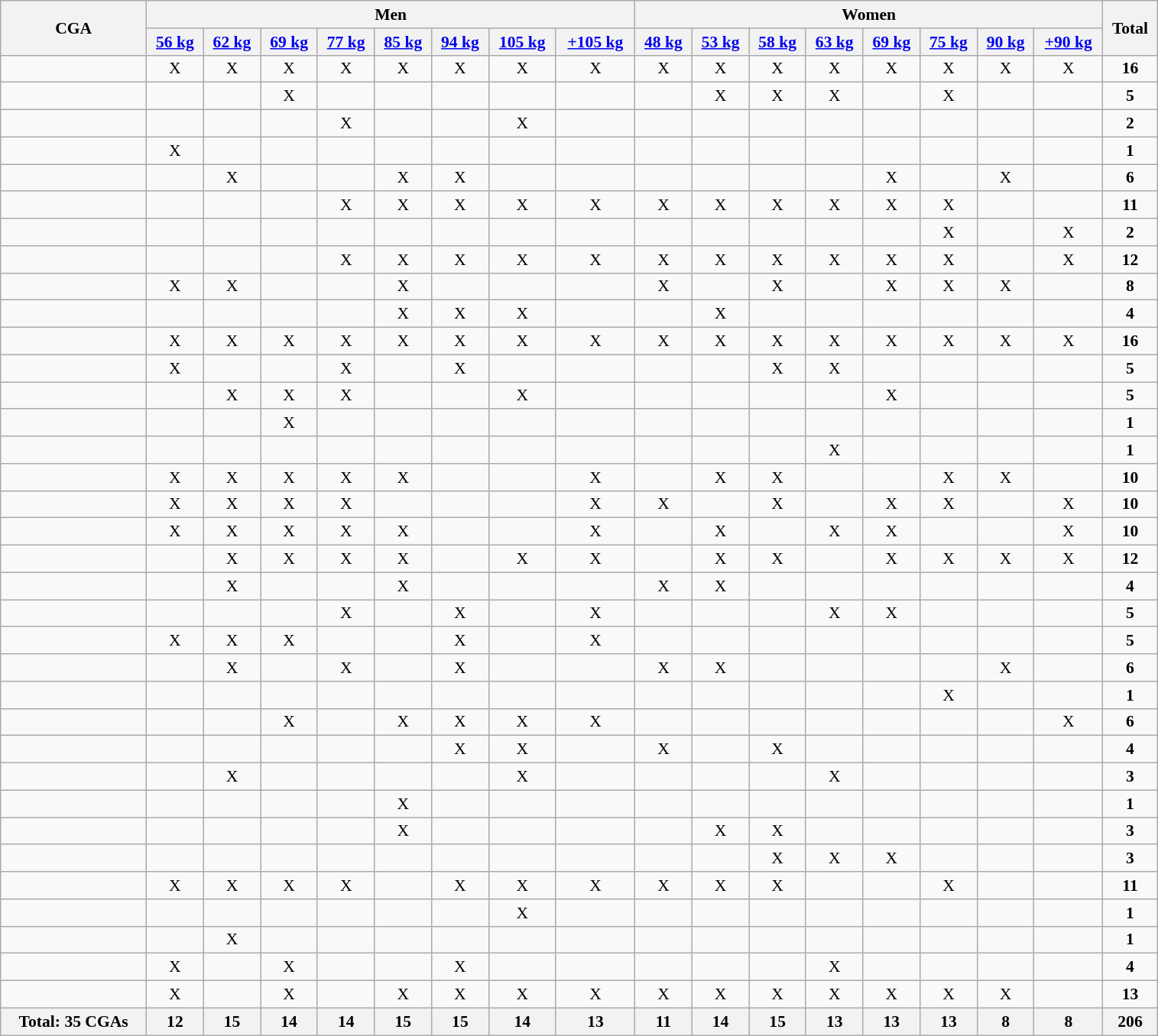<table class="wikitable" width=1010 style="text-align:center; font-size:90%">
<tr>
<th rowspan="2" align="left">CGA</th>
<th colspan="8">Men</th>
<th colspan="8">Women</th>
<th rowspan="2">Total</th>
</tr>
<tr>
<th><a href='#'>56 kg</a></th>
<th><a href='#'>62 kg</a></th>
<th><a href='#'>69 kg</a></th>
<th><a href='#'>77 kg</a></th>
<th><a href='#'>85 kg</a></th>
<th><a href='#'>94 kg</a></th>
<th><a href='#'>105 kg</a></th>
<th><a href='#'>+105 kg</a></th>
<th><a href='#'>48 kg</a></th>
<th><a href='#'>53 kg</a></th>
<th><a href='#'>58 kg</a></th>
<th><a href='#'>63 kg</a></th>
<th><a href='#'>69 kg</a></th>
<th><a href='#'>75 kg</a></th>
<th><a href='#'>90 kg</a></th>
<th><a href='#'>+90 kg</a></th>
</tr>
<tr>
<td style="text-align:left;"></td>
<td>X</td>
<td>X</td>
<td>X</td>
<td>X</td>
<td>X</td>
<td>X</td>
<td>X</td>
<td>X</td>
<td>X</td>
<td>X</td>
<td>X</td>
<td>X</td>
<td>X</td>
<td>X</td>
<td>X</td>
<td>X</td>
<td><strong>16</strong></td>
</tr>
<tr>
<td style="text-align:left;"></td>
<td></td>
<td></td>
<td>X</td>
<td></td>
<td></td>
<td></td>
<td></td>
<td></td>
<td></td>
<td>X</td>
<td>X</td>
<td>X</td>
<td></td>
<td>X</td>
<td></td>
<td></td>
<td><strong>5</strong></td>
</tr>
<tr>
<td style="text-align:left;"></td>
<td></td>
<td></td>
<td></td>
<td>X</td>
<td></td>
<td></td>
<td>X</td>
<td></td>
<td></td>
<td></td>
<td></td>
<td></td>
<td></td>
<td></td>
<td></td>
<td></td>
<td><strong>2</strong></td>
</tr>
<tr>
<td style="text-align:left;"></td>
<td>X</td>
<td></td>
<td></td>
<td></td>
<td></td>
<td></td>
<td></td>
<td></td>
<td></td>
<td></td>
<td></td>
<td></td>
<td></td>
<td></td>
<td></td>
<td></td>
<td><strong>1</strong></td>
</tr>
<tr>
<td style="text-align:left;"></td>
<td></td>
<td>X</td>
<td></td>
<td></td>
<td>X</td>
<td>X</td>
<td></td>
<td></td>
<td></td>
<td></td>
<td></td>
<td></td>
<td>X</td>
<td></td>
<td>X</td>
<td></td>
<td><strong>6</strong></td>
</tr>
<tr>
<td style="text-align:left;"></td>
<td></td>
<td></td>
<td></td>
<td>X</td>
<td>X</td>
<td>X</td>
<td>X</td>
<td>X</td>
<td>X</td>
<td>X</td>
<td>X</td>
<td>X</td>
<td>X</td>
<td>X</td>
<td></td>
<td></td>
<td><strong>11</strong></td>
</tr>
<tr>
<td style="text-align:left;"></td>
<td></td>
<td></td>
<td></td>
<td></td>
<td></td>
<td></td>
<td></td>
<td></td>
<td></td>
<td></td>
<td></td>
<td></td>
<td></td>
<td>X</td>
<td></td>
<td>X</td>
<td><strong>2</strong></td>
</tr>
<tr>
<td style="text-align:left;"></td>
<td></td>
<td></td>
<td></td>
<td>X</td>
<td>X</td>
<td>X</td>
<td>X</td>
<td>X</td>
<td>X</td>
<td>X</td>
<td>X</td>
<td>X</td>
<td>X</td>
<td>X</td>
<td></td>
<td>X</td>
<td><strong>12</strong></td>
</tr>
<tr>
<td style="text-align:left;"></td>
<td>X</td>
<td>X</td>
<td></td>
<td></td>
<td>X</td>
<td></td>
<td></td>
<td></td>
<td>X</td>
<td></td>
<td>X</td>
<td></td>
<td>X</td>
<td>X</td>
<td>X</td>
<td></td>
<td><strong>8</strong></td>
</tr>
<tr>
<td style="text-align:left;"></td>
<td></td>
<td></td>
<td></td>
<td></td>
<td>X</td>
<td>X</td>
<td>X</td>
<td></td>
<td></td>
<td>X</td>
<td></td>
<td></td>
<td></td>
<td></td>
<td></td>
<td></td>
<td><strong>4</strong></td>
</tr>
<tr>
<td style="text-align:left;"></td>
<td>X</td>
<td>X</td>
<td>X</td>
<td>X</td>
<td>X</td>
<td>X</td>
<td>X</td>
<td>X</td>
<td>X</td>
<td>X</td>
<td>X</td>
<td>X</td>
<td>X</td>
<td>X</td>
<td>X</td>
<td>X</td>
<td><strong>16</strong></td>
</tr>
<tr>
<td style="text-align:left;"></td>
<td>X</td>
<td></td>
<td></td>
<td>X</td>
<td></td>
<td>X</td>
<td></td>
<td></td>
<td></td>
<td></td>
<td>X</td>
<td>X</td>
<td></td>
<td></td>
<td></td>
<td></td>
<td><strong>5</strong></td>
</tr>
<tr>
<td style="text-align:left;"></td>
<td></td>
<td>X</td>
<td>X</td>
<td>X</td>
<td></td>
<td></td>
<td>X</td>
<td></td>
<td></td>
<td></td>
<td></td>
<td></td>
<td>X</td>
<td></td>
<td></td>
<td></td>
<td><strong>5</strong></td>
</tr>
<tr>
<td style="text-align:left;"></td>
<td></td>
<td></td>
<td>X</td>
<td></td>
<td></td>
<td></td>
<td></td>
<td></td>
<td></td>
<td></td>
<td></td>
<td></td>
<td></td>
<td></td>
<td></td>
<td></td>
<td><strong>1</strong></td>
</tr>
<tr>
<td style="text-align:left;"></td>
<td></td>
<td></td>
<td></td>
<td></td>
<td></td>
<td></td>
<td></td>
<td></td>
<td></td>
<td></td>
<td></td>
<td>X</td>
<td></td>
<td></td>
<td></td>
<td></td>
<td><strong>1</strong></td>
</tr>
<tr>
<td style="text-align:left;"></td>
<td>X</td>
<td>X</td>
<td>X</td>
<td>X</td>
<td>X</td>
<td></td>
<td></td>
<td>X</td>
<td></td>
<td>X</td>
<td>X</td>
<td></td>
<td></td>
<td>X</td>
<td>X</td>
<td></td>
<td><strong>10</strong></td>
</tr>
<tr>
<td style="text-align:left;"></td>
<td>X</td>
<td>X</td>
<td>X</td>
<td>X</td>
<td></td>
<td></td>
<td></td>
<td>X</td>
<td>X</td>
<td></td>
<td>X</td>
<td></td>
<td>X</td>
<td>X</td>
<td></td>
<td>X</td>
<td><strong>10</strong></td>
</tr>
<tr>
<td style="text-align:left;"></td>
<td>X</td>
<td>X</td>
<td>X</td>
<td>X</td>
<td>X</td>
<td></td>
<td></td>
<td>X</td>
<td></td>
<td>X</td>
<td></td>
<td>X</td>
<td>X</td>
<td></td>
<td></td>
<td>X</td>
<td><strong>10</strong></td>
</tr>
<tr>
<td style="text-align:left;"></td>
<td></td>
<td>X</td>
<td>X</td>
<td>X</td>
<td>X</td>
<td></td>
<td>X</td>
<td>X</td>
<td></td>
<td>X</td>
<td>X</td>
<td></td>
<td>X</td>
<td>X</td>
<td>X</td>
<td>X</td>
<td><strong>12</strong></td>
</tr>
<tr>
<td style="text-align:left;"></td>
<td></td>
<td>X</td>
<td></td>
<td></td>
<td>X</td>
<td></td>
<td></td>
<td></td>
<td>X</td>
<td>X</td>
<td></td>
<td></td>
<td></td>
<td></td>
<td></td>
<td></td>
<td><strong>4</strong></td>
</tr>
<tr>
<td style="text-align:left;"></td>
<td></td>
<td></td>
<td></td>
<td>X</td>
<td></td>
<td>X</td>
<td></td>
<td>X</td>
<td></td>
<td></td>
<td></td>
<td>X</td>
<td>X</td>
<td></td>
<td></td>
<td></td>
<td><strong>5</strong></td>
</tr>
<tr>
<td style="text-align:left;"></td>
<td>X</td>
<td>X</td>
<td>X</td>
<td></td>
<td></td>
<td>X</td>
<td></td>
<td>X</td>
<td></td>
<td></td>
<td></td>
<td></td>
<td></td>
<td></td>
<td></td>
<td></td>
<td><strong>5</strong></td>
</tr>
<tr>
<td style="text-align:left;"></td>
<td></td>
<td>X</td>
<td></td>
<td>X</td>
<td></td>
<td>X</td>
<td></td>
<td></td>
<td>X</td>
<td>X</td>
<td></td>
<td></td>
<td></td>
<td></td>
<td>X</td>
<td></td>
<td><strong>6</strong></td>
</tr>
<tr>
<td style="text-align:left;"></td>
<td></td>
<td></td>
<td></td>
<td></td>
<td></td>
<td></td>
<td></td>
<td></td>
<td></td>
<td></td>
<td></td>
<td></td>
<td></td>
<td>X</td>
<td></td>
<td></td>
<td><strong>1</strong></td>
</tr>
<tr>
<td style="text-align:left;"></td>
<td></td>
<td></td>
<td>X</td>
<td></td>
<td>X</td>
<td>X</td>
<td>X</td>
<td>X</td>
<td></td>
<td></td>
<td></td>
<td></td>
<td></td>
<td></td>
<td></td>
<td>X</td>
<td><strong>6</strong></td>
</tr>
<tr>
<td style="text-align:left;"></td>
<td></td>
<td></td>
<td></td>
<td></td>
<td></td>
<td>X</td>
<td>X</td>
<td></td>
<td>X</td>
<td></td>
<td>X</td>
<td></td>
<td></td>
<td></td>
<td></td>
<td></td>
<td><strong>4</strong></td>
</tr>
<tr>
<td style="text-align:left;"></td>
<td></td>
<td>X</td>
<td></td>
<td></td>
<td></td>
<td></td>
<td>X</td>
<td></td>
<td></td>
<td></td>
<td></td>
<td>X</td>
<td></td>
<td></td>
<td></td>
<td></td>
<td><strong>3</strong></td>
</tr>
<tr>
<td style="text-align:left;"></td>
<td></td>
<td></td>
<td></td>
<td></td>
<td>X</td>
<td></td>
<td></td>
<td></td>
<td></td>
<td></td>
<td></td>
<td></td>
<td></td>
<td></td>
<td></td>
<td></td>
<td><strong>1</strong></td>
</tr>
<tr>
<td style="text-align:left;"></td>
<td></td>
<td></td>
<td></td>
<td></td>
<td>X</td>
<td></td>
<td></td>
<td></td>
<td></td>
<td>X</td>
<td>X</td>
<td></td>
<td></td>
<td></td>
<td></td>
<td></td>
<td><strong>3</strong></td>
</tr>
<tr>
<td style="text-align:left;"></td>
<td></td>
<td></td>
<td></td>
<td></td>
<td></td>
<td></td>
<td></td>
<td></td>
<td></td>
<td></td>
<td>X</td>
<td>X</td>
<td>X</td>
<td></td>
<td></td>
<td></td>
<td><strong>3</strong></td>
</tr>
<tr>
<td style="text-align:left;"></td>
<td>X</td>
<td>X</td>
<td>X</td>
<td>X</td>
<td></td>
<td>X</td>
<td>X</td>
<td>X</td>
<td>X</td>
<td>X</td>
<td>X</td>
<td></td>
<td></td>
<td>X</td>
<td></td>
<td></td>
<td><strong>11</strong></td>
</tr>
<tr>
<td style="text-align:left;"></td>
<td></td>
<td></td>
<td></td>
<td></td>
<td></td>
<td></td>
<td>X</td>
<td></td>
<td></td>
<td></td>
<td></td>
<td></td>
<td></td>
<td></td>
<td></td>
<td></td>
<td><strong>1</strong></td>
</tr>
<tr>
<td style="text-align:left;"></td>
<td></td>
<td>X</td>
<td></td>
<td></td>
<td></td>
<td></td>
<td></td>
<td></td>
<td></td>
<td></td>
<td></td>
<td></td>
<td></td>
<td></td>
<td></td>
<td></td>
<td><strong>1</strong></td>
</tr>
<tr>
<td style="text-align:left;"></td>
<td>X</td>
<td></td>
<td>X</td>
<td></td>
<td></td>
<td>X</td>
<td></td>
<td></td>
<td></td>
<td></td>
<td></td>
<td>X</td>
<td></td>
<td></td>
<td></td>
<td></td>
<td><strong>4</strong></td>
</tr>
<tr>
<td style="text-align:left;"></td>
<td>X</td>
<td></td>
<td>X</td>
<td></td>
<td>X</td>
<td>X</td>
<td>X</td>
<td>X</td>
<td>X</td>
<td>X</td>
<td>X</td>
<td>X</td>
<td>X</td>
<td>X</td>
<td>X</td>
<td></td>
<td><strong>13</strong></td>
</tr>
<tr>
<th>Total: 35 CGAs</th>
<th>12</th>
<th>15</th>
<th>14</th>
<th>14</th>
<th>15</th>
<th>15</th>
<th>14</th>
<th>13</th>
<th>11</th>
<th>14</th>
<th>15</th>
<th>13</th>
<th>13</th>
<th>13</th>
<th>8</th>
<th>8</th>
<th>206</th>
</tr>
</table>
